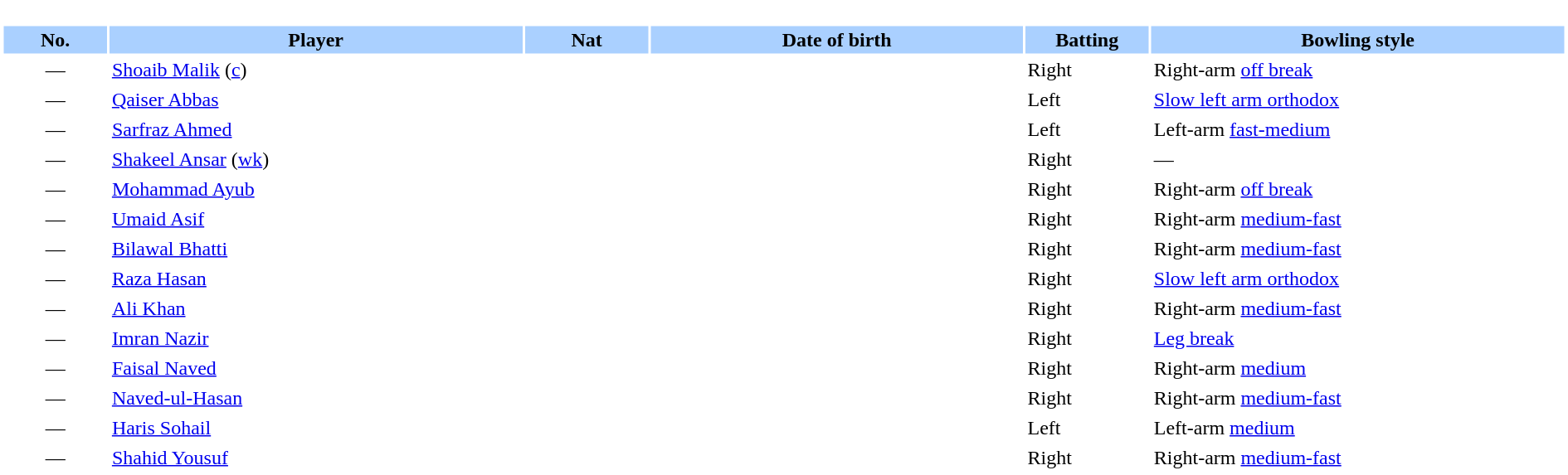<table border="0" style="width:100%;">
<tr>
<td style="vertical-align:top; background:#fff; width:90%;"><br><table border="0" cellspacing="2" cellpadding="2" style="width:100%;">
<tr style="background:#aad0ff;">
<th scope="col" width="5%">No.</th>
<th scope="col" width="20%">Player</th>
<th scope="col" width="6%">Nat</th>
<th scope="col" width="18%">Date of birth</th>
<th scope="col" width="6%">Batting</th>
<th scope="col" width="20%">Bowling style</th>
</tr>
<tr>
<td style="text-align:center">—</td>
<td><a href='#'>Shoaib Malik</a> (<a href='#'>c</a>)</td>
<td style="text-align:center"></td>
<td></td>
<td>Right</td>
<td>Right-arm <a href='#'>off break</a></td>
</tr>
<tr>
<td style="text-align:center">—</td>
<td><a href='#'>Qaiser Abbas</a></td>
<td style="text-align:center"></td>
<td></td>
<td>Left</td>
<td><a href='#'>Slow left arm orthodox</a></td>
</tr>
<tr>
<td style="text-align:center">—</td>
<td><a href='#'>Sarfraz Ahmed</a></td>
<td style="text-align:center"></td>
<td></td>
<td>Left</td>
<td>Left-arm <a href='#'>fast-medium</a></td>
</tr>
<tr>
<td style="text-align:center">—</td>
<td><a href='#'>Shakeel Ansar</a> (<a href='#'>wk</a>)</td>
<td style="text-align:center"></td>
<td></td>
<td>Right</td>
<td>—</td>
</tr>
<tr>
<td style="text-align:center">—</td>
<td><a href='#'>Mohammad Ayub</a></td>
<td style="text-align:center"></td>
<td></td>
<td>Right</td>
<td>Right-arm <a href='#'>off break</a></td>
</tr>
<tr>
<td style="text-align:center">—</td>
<td><a href='#'>Umaid Asif</a></td>
<td style="text-align:center"></td>
<td></td>
<td>Right</td>
<td>Right-arm <a href='#'>medium-fast</a></td>
</tr>
<tr>
<td style="text-align:center">—</td>
<td><a href='#'>Bilawal Bhatti</a></td>
<td style="text-align:center"></td>
<td></td>
<td>Right</td>
<td>Right-arm <a href='#'>medium-fast</a></td>
</tr>
<tr>
<td style="text-align:center">—</td>
<td><a href='#'>Raza Hasan</a></td>
<td style="text-align:center"></td>
<td></td>
<td>Right</td>
<td><a href='#'>Slow left arm orthodox</a></td>
</tr>
<tr>
<td style="text-align:center">—</td>
<td><a href='#'>Ali Khan</a></td>
<td style="text-align:center"></td>
<td></td>
<td>Right</td>
<td>Right-arm <a href='#'>medium-fast</a></td>
</tr>
<tr>
<td style="text-align:center">—</td>
<td><a href='#'>Imran Nazir</a></td>
<td style="text-align:center"></td>
<td></td>
<td>Right</td>
<td><a href='#'>Leg break</a></td>
</tr>
<tr>
<td style="text-align:center">—</td>
<td><a href='#'>Faisal Naved</a></td>
<td style="text-align:center"></td>
<td></td>
<td>Right</td>
<td>Right-arm <a href='#'>medium</a></td>
</tr>
<tr>
<td style="text-align:center">—</td>
<td><a href='#'>Naved-ul-Hasan</a></td>
<td style="text-align:center"></td>
<td></td>
<td>Right</td>
<td>Right-arm <a href='#'>medium-fast</a></td>
</tr>
<tr>
<td style="text-align:center">—</td>
<td><a href='#'>Haris Sohail</a></td>
<td style="text-align:center"></td>
<td></td>
<td>Left</td>
<td>Left-arm <a href='#'>medium</a></td>
</tr>
<tr>
<td style="text-align:center">—</td>
<td><a href='#'>Shahid Yousuf</a></td>
<td style="text-align:center"></td>
<td></td>
<td>Right</td>
<td>Right-arm <a href='#'>medium-fast</a></td>
</tr>
</table>
</td>
</tr>
</table>
